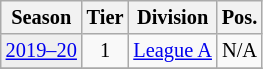<table class="wikitable" style="font-size:85%; text-align:center">
<tr>
<th>Season</th>
<th>Tier</th>
<th>Division</th>
<th>Pos.</th>
</tr>
<tr>
<td bgcolor=#efefef><a href='#'>2019–20</a></td>
<td>1</td>
<td align=left><a href='#'>League A</a></td>
<td>N/A</td>
</tr>
<tr>
</tr>
</table>
